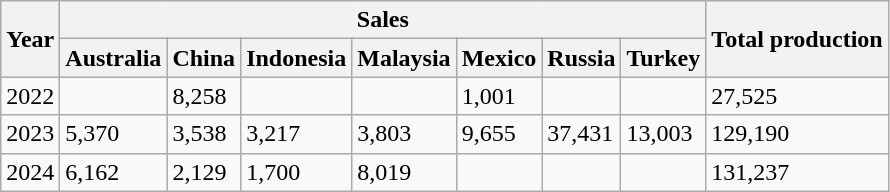<table class="wikitable">
<tr>
<th rowspan="2">Year</th>
<th colspan="7">Sales</th>
<th rowspan="2">Total production</th>
</tr>
<tr>
<th>Australia</th>
<th>China</th>
<th>Indonesia</th>
<th>Malaysia</th>
<th>Mexico</th>
<th>Russia</th>
<th>Turkey</th>
</tr>
<tr>
<td>2022</td>
<td></td>
<td>8,258</td>
<td></td>
<td></td>
<td>1,001</td>
<td></td>
<td></td>
<td>27,525</td>
</tr>
<tr>
<td>2023</td>
<td>5,370</td>
<td>3,538</td>
<td>3,217</td>
<td>3,803</td>
<td>9,655</td>
<td>37,431</td>
<td>13,003</td>
<td>129,190</td>
</tr>
<tr>
<td>2024</td>
<td>6,162</td>
<td>2,129</td>
<td>1,700</td>
<td>8,019</td>
<td></td>
<td></td>
<td></td>
<td>131,237</td>
</tr>
</table>
